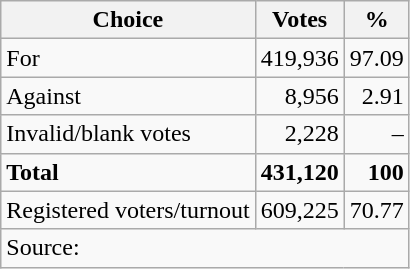<table class=wikitable style=text-align:right>
<tr>
<th>Choice</th>
<th>Votes</th>
<th>%</th>
</tr>
<tr>
<td align=left>For</td>
<td>419,936</td>
<td>97.09</td>
</tr>
<tr>
<td align=left>Against</td>
<td>8,956</td>
<td>2.91</td>
</tr>
<tr>
<td align=left>Invalid/blank votes</td>
<td>2,228</td>
<td>–</td>
</tr>
<tr>
<td align=left><strong>Total</strong></td>
<td><strong>431,120</strong></td>
<td><strong>100</strong></td>
</tr>
<tr>
<td align=left>Registered voters/turnout</td>
<td>609,225</td>
<td>70.77</td>
</tr>
<tr>
<td align=left colspan=3>Source: </td>
</tr>
</table>
